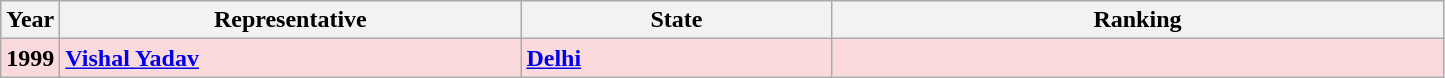<table class="wikitable">
<tr>
<th>Year</th>
<th width=300>Representative</th>
<th width=200>State</th>
<th width=400>Ranking</th>
</tr>
<tr>
<td style="background:#fadadd;"><strong>1999</strong></td>
<td style="background:#fadadd;"><strong><a href='#'>Vishal Yadav</a></strong></td>
<td style="background:#fadadd;"><strong><a href='#'>Delhi</a></strong></td>
<td style="background:#fadadd;"></td>
</tr>
</table>
